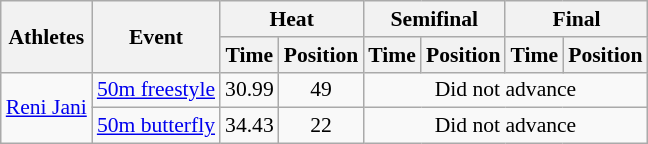<table class="wikitable" border="1" style="font-size:90%">
<tr>
<th rowspan=2>Athletes</th>
<th rowspan=2>Event</th>
<th colspan=2>Heat</th>
<th colspan=2>Semifinal</th>
<th colspan=2>Final</th>
</tr>
<tr>
<th>Time</th>
<th>Position</th>
<th>Time</th>
<th>Position</th>
<th>Time</th>
<th>Position</th>
</tr>
<tr>
<td rowspan=2><a href='#'>Reni Jani</a></td>
<td><a href='#'>50m freestyle</a></td>
<td align=center>30.99</td>
<td align=center>49</td>
<td colspan="4" align=center>Did not advance</td>
</tr>
<tr>
<td><a href='#'>50m butterfly</a></td>
<td align=center>34.43</td>
<td align=center>22</td>
<td colspan="4" align=center>Did not advance</td>
</tr>
</table>
